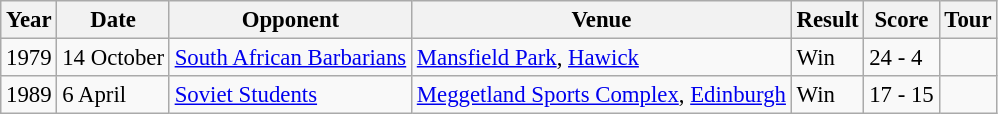<table class="wikitable" style="font-size: 95%;">
<tr>
<th>Year</th>
<th>Date</th>
<th>Opponent</th>
<th>Venue</th>
<th>Result</th>
<th>Score</th>
<th>Tour</th>
</tr>
<tr>
<td>1979</td>
<td>14 October</td>
<td> <a href='#'>South African Barbarians</a></td>
<td><a href='#'>Mansfield Park</a>, <a href='#'>Hawick</a></td>
<td>Win</td>
<td>24 - 4</td>
<td></td>
</tr>
<tr>
<td>1989</td>
<td>6 April</td>
<td> <a href='#'>Soviet Students</a></td>
<td><a href='#'>Meggetland Sports Complex</a>, <a href='#'>Edinburgh</a></td>
<td>Win</td>
<td>17 - 15</td>
<td></td>
</tr>
</table>
